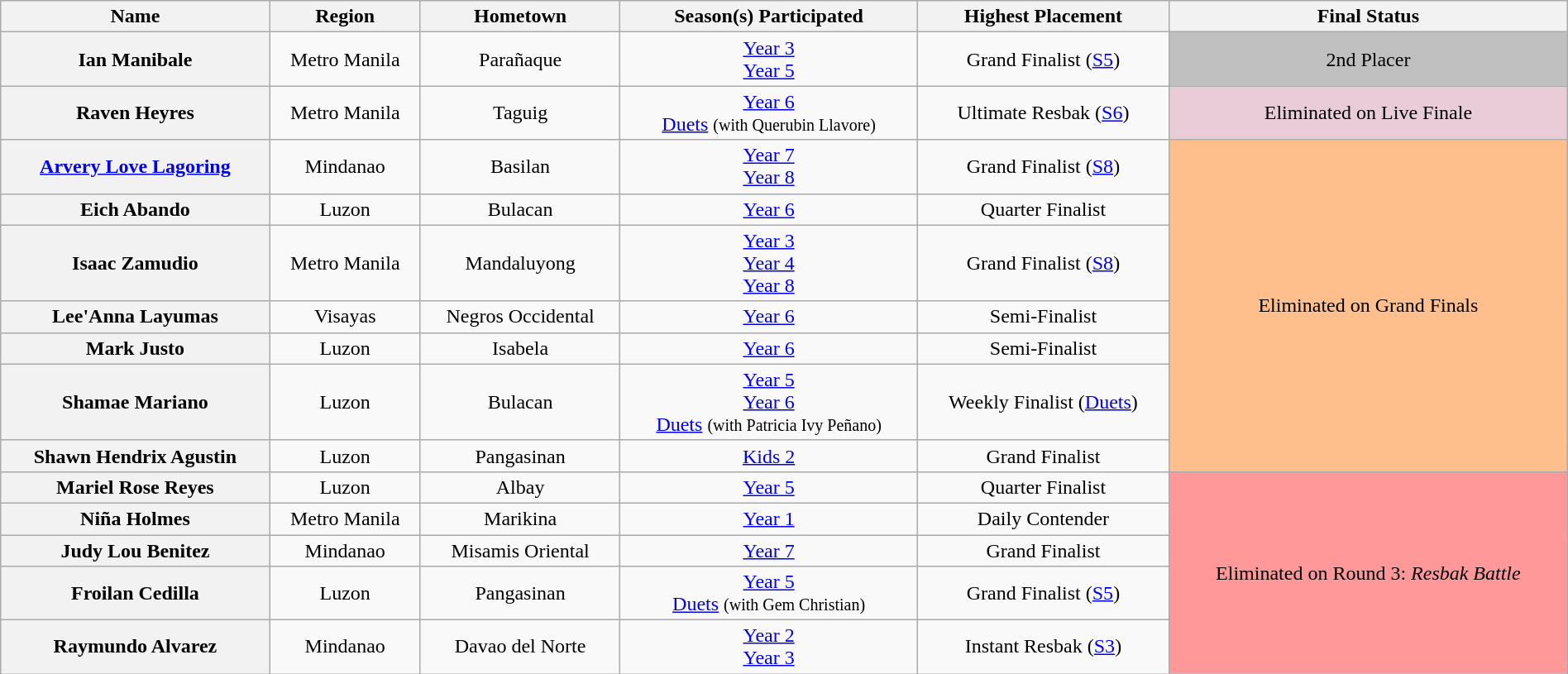<table class="wikitable plainrowheaders" style="text-align:center;" width="100%">
<tr>
<th>Name</th>
<th>Region</th>
<th>Hometown</th>
<th>Season(s) Participated</th>
<th>Highest Placement<br></th>
<th>Final Status</th>
</tr>
<tr>
<th>Ian Manibale</th>
<td>Metro Manila</td>
<td>Parañaque</td>
<td><a href='#'>Year 3</a><br><a href='#'>Year 5</a></td>
<td>Grand Finalist (<a href='#'>S5</a>)</td>
<td style="background:silver;">2nd Placer</td>
</tr>
<tr>
<th>Raven Heyres</th>
<td>Metro Manila</td>
<td>Taguig</td>
<td><a href='#'>Year 6</a><br><a href='#'>Duets</a> <small>(with Querubin Llavore)</small></td>
<td>Ultimate Resbak (<a href='#'>S6</a>)</td>
<td style="background:#E8CCD7;">Eliminated on Live Finale</td>
</tr>
<tr>
<th><a href='#'>Arvery Love Lagoring</a></th>
<td>Mindanao</td>
<td>Basilan</td>
<td><a href='#'>Year 7</a><br><a href='#'>Year 8</a></td>
<td>Grand Finalist (<a href='#'>S8</a>)</td>
<td rowspan="7" style="background:#FFBF8C;">Eliminated on Grand Finals</td>
</tr>
<tr>
<th>Eich Abando</th>
<td>Luzon</td>
<td>Bulacan</td>
<td><a href='#'>Year 6</a></td>
<td>Quarter Finalist</td>
</tr>
<tr>
<th>Isaac Zamudio</th>
<td>Metro Manila</td>
<td>Mandaluyong</td>
<td><a href='#'>Year 3</a><br><a href='#'>Year 4</a><br><a href='#'>Year 8</a></td>
<td>Grand Finalist (<a href='#'>S8</a>)</td>
</tr>
<tr>
<th>Lee'Anna Layumas</th>
<td>Visayas</td>
<td>Negros Occidental</td>
<td><a href='#'>Year 6</a></td>
<td>Semi-Finalist</td>
</tr>
<tr>
<th>Mark Justo</th>
<td>Luzon</td>
<td>Isabela</td>
<td><a href='#'>Year 6</a></td>
<td>Semi-Finalist</td>
</tr>
<tr>
<th>Shamae Mariano</th>
<td>Luzon</td>
<td>Bulacan</td>
<td><a href='#'>Year 5</a><br><a href='#'>Year 6</a><br><a href='#'>Duets</a> <small>(with Patricia Ivy Peñano)</small></td>
<td>Weekly Finalist (<a href='#'>Duets</a>)</td>
</tr>
<tr>
<th>Shawn Hendrix Agustin</th>
<td>Luzon</td>
<td>Pangasinan</td>
<td><a href='#'>Kids 2</a></td>
<td>Grand Finalist</td>
</tr>
<tr>
<th>Mariel Rose Reyes</th>
<td>Luzon</td>
<td>Albay</td>
<td><a href='#'>Year 5</a></td>
<td>Quarter Finalist</td>
<td rowspan="5" style="background:#ff9999;">Eliminated on Round 3: <em>Resbak Battle</em></td>
</tr>
<tr>
<th>Niña Holmes</th>
<td>Metro Manila</td>
<td>Marikina</td>
<td><a href='#'>Year 1</a></td>
<td>Daily Contender</td>
</tr>
<tr>
<th>Judy Lou Benitez</th>
<td>Mindanao</td>
<td>Misamis Oriental</td>
<td><a href='#'>Year 7</a></td>
<td>Grand Finalist</td>
</tr>
<tr>
<th>Froilan Cedilla</th>
<td>Luzon</td>
<td>Pangasinan</td>
<td><a href='#'>Year 5</a><br><a href='#'>Duets</a> <small>(with Gem Christian)</small></td>
<td>Grand Finalist (<a href='#'>S5</a>)</td>
</tr>
<tr>
<th>Raymundo Alvarez</th>
<td>Mindanao</td>
<td>Davao del Norte</td>
<td><a href='#'>Year 2</a><br><a href='#'>Year 3</a></td>
<td>Instant Resbak (<a href='#'>S3</a>)</td>
</tr>
</table>
